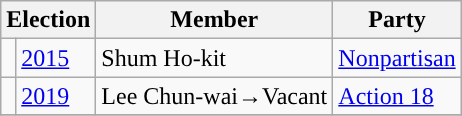<table class="wikitable">
<tr>
<th colspan="2">Election</th>
<th>Member</th>
<th>Party</th>
</tr>
<tr>
<td style="background-color: "></td>
<td><a href='#'>2015</a></td>
<td>Shum Ho-kit</td>
<td><a href='#'>Nonpartisan</a></td>
</tr>
<tr>
<td style="background-color: "></td>
<td><a href='#'>2019</a></td>
<td>Lee Chun-wai→Vacant</td>
<td><a href='#'>Action 18</a></td>
</tr>
<tr>
</tr>
</table>
